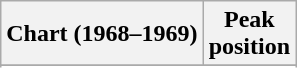<table class="wikitable sortable plainrowheaders">
<tr>
<th>Chart (1968–1969)</th>
<th>Peak<br>position</th>
</tr>
<tr>
</tr>
<tr>
</tr>
</table>
